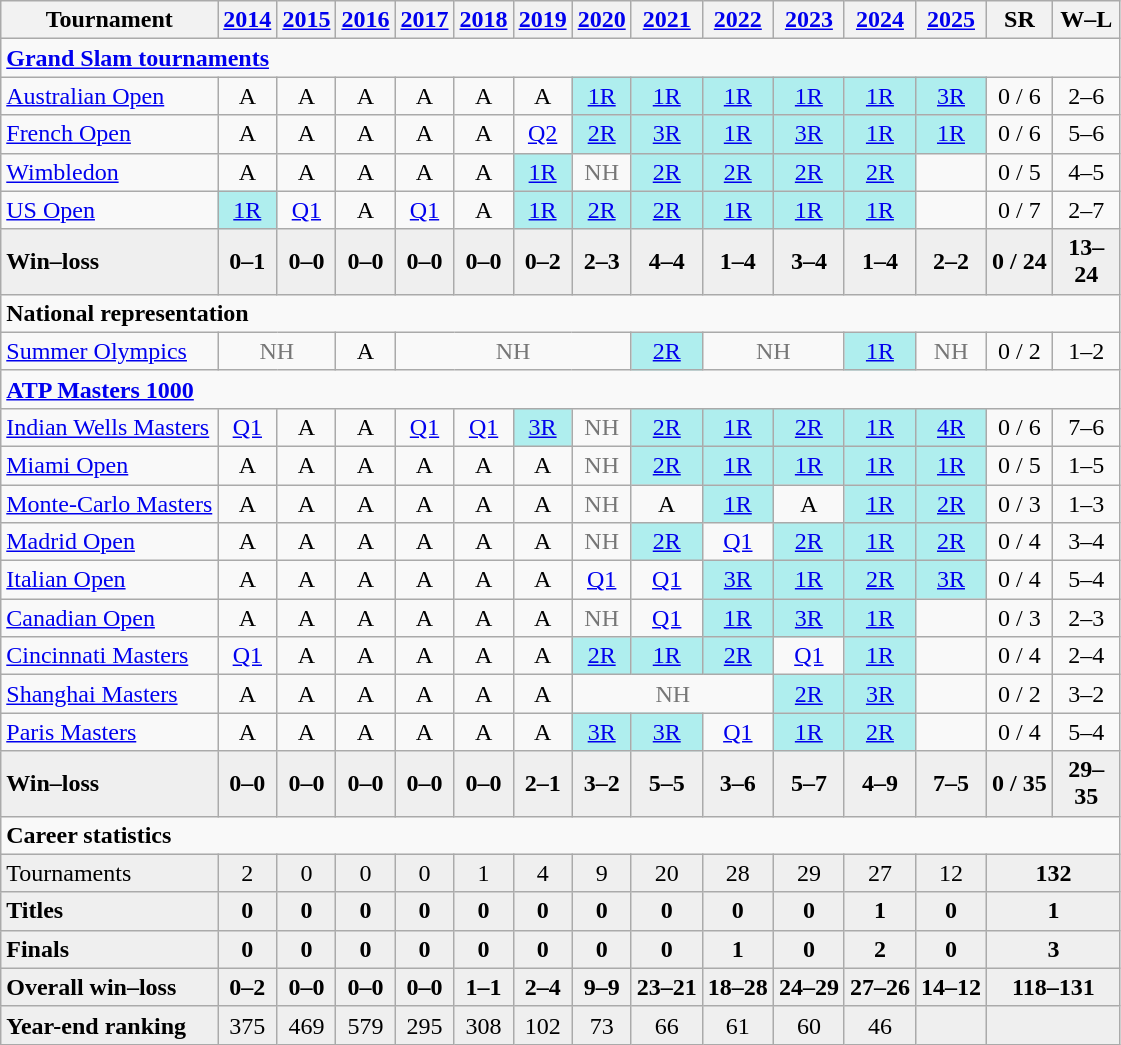<table class="wikitable nowrap" style=text-align:center>
<tr>
<th>Tournament</th>
<th><a href='#'>2014</a></th>
<th><a href='#'>2015</a></th>
<th><a href='#'>2016</a></th>
<th><a href='#'>2017</a></th>
<th><a href='#'>2018</a></th>
<th><a href='#'>2019</a></th>
<th><a href='#'>2020</a></th>
<th><a href='#'>2021</a></th>
<th><a href='#'>2022</a></th>
<th><a href='#'>2023</a></th>
<th><a href='#'>2024</a></th>
<th><a href='#'>2025</a></th>
<th>SR</th>
<th width=38>W–L</th>
</tr>
<tr>
<td colspan="15" align="left"><strong><a href='#'>Grand Slam tournaments</a></strong></td>
</tr>
<tr>
<td align=left><a href='#'>Australian Open</a></td>
<td>A</td>
<td>A</td>
<td>A</td>
<td>A</td>
<td>A</td>
<td>A</td>
<td bgcolor=afeeee><a href='#'>1R</a></td>
<td bgcolor=afeeee><a href='#'>1R</a></td>
<td bgcolor=afeeee><a href='#'>1R</a></td>
<td bgcolor=afeeee><a href='#'>1R</a></td>
<td bgcolor=afeeee><a href='#'>1R</a></td>
<td bgcolor=afeeee><a href='#'>3R</a></td>
<td>0 / 6</td>
<td>2–6</td>
</tr>
<tr>
<td align=left><a href='#'>French Open</a></td>
<td>A</td>
<td>A</td>
<td>A</td>
<td>A</td>
<td>A</td>
<td><a href='#'>Q2</a></td>
<td bgcolor=afeeee><a href='#'>2R</a></td>
<td bgcolor=afeeee><a href='#'>3R</a></td>
<td bgcolor=afeeee><a href='#'>1R</a></td>
<td bgcolor=afeeee><a href='#'>3R</a></td>
<td bgcolor=afeeee><a href='#'>1R</a></td>
<td bgcolor=afeeee><a href='#'>1R</a></td>
<td>0 / 6</td>
<td>5–6</td>
</tr>
<tr>
<td align=left><a href='#'>Wimbledon</a></td>
<td>A</td>
<td>A</td>
<td>A</td>
<td>A</td>
<td>A</td>
<td bgcolor=afeeee><a href='#'>1R</a></td>
<td style=color:#767676>NH</td>
<td bgcolor=afeeee><a href='#'>2R</a></td>
<td bgcolor=afeeee><a href='#'>2R</a></td>
<td bgcolor=afeeee><a href='#'>2R</a></td>
<td bgcolor=afeeee><a href='#'>2R</a></td>
<td></td>
<td>0 / 5</td>
<td>4–5</td>
</tr>
<tr>
<td align=left><a href='#'>US Open</a></td>
<td bgcolor=afeeee><a href='#'>1R</a></td>
<td><a href='#'>Q1</a></td>
<td>A</td>
<td><a href='#'>Q1</a></td>
<td>A</td>
<td bgcolor=afeeee><a href='#'>1R</a></td>
<td bgcolor=afeeee><a href='#'>2R</a></td>
<td bgcolor=afeeee><a href='#'>2R</a></td>
<td bgcolor=afeeee><a href='#'>1R</a></td>
<td bgcolor=afeeee><a href='#'>1R</a></td>
<td bgcolor=afeeee><a href='#'>1R</a></td>
<td></td>
<td>0 / 7</td>
<td>2–7</td>
</tr>
<tr style=font-weight:bold;background:#efefef>
<td style=text-align:left>Win–loss</td>
<td>0–1</td>
<td>0–0</td>
<td>0–0</td>
<td>0–0</td>
<td>0–0</td>
<td>0–2</td>
<td>2–3</td>
<td>4–4</td>
<td>1–4</td>
<td>3–4</td>
<td>1–4</td>
<td>2–2</td>
<td>0 / 24</td>
<td>13–24</td>
</tr>
<tr>
<td colspan=15 align=left><strong>National representation</strong></td>
</tr>
<tr>
<td align=left><a href='#'>Summer Olympics</a></td>
<td colspan=2 style=color:#767676>NH</td>
<td>A</td>
<td colspan=4 style=color:#767676>NH</td>
<td bgcolor=afeeee><a href='#'>2R</a></td>
<td colspan=2 style=color:#767676>NH</td>
<td bgcolor=afeeee><a href='#'>1R</a></td>
<td style=color:#767676>NH</td>
<td>0 / 2</td>
<td>1–2</td>
</tr>
<tr>
<td colspan="15" align="left"><strong><a href='#'>ATP Masters 1000</a></strong></td>
</tr>
<tr>
<td align=left><a href='#'>Indian Wells Masters</a></td>
<td><a href='#'>Q1</a></td>
<td>A</td>
<td>A</td>
<td><a href='#'>Q1</a></td>
<td><a href='#'>Q1</a></td>
<td bgcolor=afeeee><a href='#'>3R</a></td>
<td style=color:#767676>NH</td>
<td bgcolor=afeeee><a href='#'>2R</a></td>
<td bgcolor=afeeee><a href='#'>1R</a></td>
<td bgcolor=afeeee><a href='#'>2R</a></td>
<td bgcolor=afeeee><a href='#'>1R</a></td>
<td bgcolor=afeeee><a href='#'>4R</a></td>
<td>0 / 6</td>
<td>7–6</td>
</tr>
<tr>
<td align=left><a href='#'>Miami Open</a></td>
<td>A</td>
<td>A</td>
<td>A</td>
<td>A</td>
<td>A</td>
<td>A</td>
<td style=color:#767676>NH</td>
<td bgcolor=afeeee><a href='#'>2R</a></td>
<td bgcolor=afeeee><a href='#'>1R</a></td>
<td bgcolor=afeeee><a href='#'>1R</a></td>
<td bgcolor=afeeee><a href='#'>1R</a></td>
<td bgcolor=afeeee><a href='#'>1R</a></td>
<td>0 / 5</td>
<td>1–5</td>
</tr>
<tr>
<td align=left><a href='#'>Monte-Carlo Masters</a></td>
<td>A</td>
<td>A</td>
<td>A</td>
<td>A</td>
<td>A</td>
<td>A</td>
<td style=color:#767676>NH</td>
<td>A</td>
<td bgcolor=afeeee><a href='#'>1R</a></td>
<td>A</td>
<td bgcolor=afeeee><a href='#'>1R</a></td>
<td bgcolor=afeeee><a href='#'>2R</a></td>
<td>0 / 3</td>
<td>1–3</td>
</tr>
<tr>
<td align=left><a href='#'>Madrid Open</a></td>
<td>A</td>
<td>A</td>
<td>A</td>
<td>A</td>
<td>A</td>
<td>A</td>
<td style=color:#767676>NH</td>
<td bgcolor=afeeee><a href='#'>2R</a></td>
<td><a href='#'>Q1</a></td>
<td bgcolor=afeeee><a href='#'>2R</a></td>
<td bgcolor=afeeee><a href='#'>1R</a></td>
<td bgcolor=afeeee><a href='#'>2R</a></td>
<td>0 / 4</td>
<td>3–4</td>
</tr>
<tr>
<td align=left><a href='#'>Italian Open</a></td>
<td>A</td>
<td>A</td>
<td>A</td>
<td>A</td>
<td>A</td>
<td>A</td>
<td><a href='#'>Q1</a></td>
<td><a href='#'>Q1</a></td>
<td bgcolor=afeeee><a href='#'>3R</a></td>
<td bgcolor=afeeee><a href='#'>1R</a></td>
<td bgcolor=afeeee><a href='#'>2R</a></td>
<td bgcolor=afeeee><a href='#'>3R</a></td>
<td>0 / 4</td>
<td>5–4</td>
</tr>
<tr>
<td align=left><a href='#'>Canadian Open</a></td>
<td>A</td>
<td>A</td>
<td>A</td>
<td>A</td>
<td>A</td>
<td>A</td>
<td style=color:#767676>NH</td>
<td><a href='#'>Q1</a></td>
<td bgcolor=afeeee><a href='#'>1R</a></td>
<td bgcolor=afeeee><a href='#'>3R</a></td>
<td bgcolor=afeeee><a href='#'>1R</a></td>
<td></td>
<td>0 / 3</td>
<td>2–3</td>
</tr>
<tr>
<td align=left><a href='#'>Cincinnati Masters</a></td>
<td><a href='#'>Q1</a></td>
<td>A</td>
<td>A</td>
<td>A</td>
<td>A</td>
<td>A</td>
<td bgcolor=afeeee><a href='#'>2R</a></td>
<td bgcolor=afeeee><a href='#'>1R</a></td>
<td bgcolor=afeeee><a href='#'>2R</a></td>
<td><a href='#'>Q1</a></td>
<td bgcolor=afeeee><a href='#'>1R</a></td>
<td></td>
<td>0 / 4</td>
<td>2–4</td>
</tr>
<tr>
<td align=left><a href='#'>Shanghai Masters</a></td>
<td>A</td>
<td>A</td>
<td>A</td>
<td>A</td>
<td>A</td>
<td>A</td>
<td colspan=3 style=color:#767676>NH</td>
<td bgcolor=afeeee><a href='#'>2R</a></td>
<td bgcolor=afeeee><a href='#'>3R</a></td>
<td></td>
<td>0 / 2</td>
<td>3–2</td>
</tr>
<tr>
<td align=left><a href='#'>Paris Masters</a></td>
<td>A</td>
<td>A</td>
<td>A</td>
<td>A</td>
<td>A</td>
<td>A</td>
<td bgcolor=afeeee><a href='#'>3R</a></td>
<td bgcolor=afeeee><a href='#'>3R</a></td>
<td><a href='#'>Q1</a></td>
<td bgcolor=afeeee><a href='#'>1R</a></td>
<td bgcolor=afeeee><a href='#'>2R</a></td>
<td></td>
<td>0 / 4</td>
<td>5–4</td>
</tr>
<tr style=font-weight:bold;background:#efefef>
<td style=text-align:left>Win–loss</td>
<td>0–0</td>
<td>0–0</td>
<td>0–0</td>
<td>0–0</td>
<td>0–0</td>
<td>2–1</td>
<td>3–2</td>
<td>5–5</td>
<td>3–6</td>
<td>5–7</td>
<td>4–9</td>
<td>7–5</td>
<td>0 / 35</td>
<td>29–35</td>
</tr>
<tr>
<td colspan="15" align="left"><strong>Career statistics</strong></td>
</tr>
<tr bgcolor=efefef>
<td align=left>Tournaments</td>
<td>2</td>
<td>0</td>
<td>0</td>
<td>0</td>
<td>1</td>
<td>4</td>
<td>9</td>
<td>20</td>
<td>28</td>
<td>29</td>
<td>27</td>
<td>12</td>
<td colspan=2><strong>132</strong></td>
</tr>
<tr style=background:#efefef;font-weight:bold>
<td style="text-align:left">Titles</td>
<td>0</td>
<td>0</td>
<td>0</td>
<td>0</td>
<td>0</td>
<td>0</td>
<td>0</td>
<td>0</td>
<td>0</td>
<td>0</td>
<td>1</td>
<td>0</td>
<td colspan=2>1</td>
</tr>
<tr style=background:#efefef;font-weight:bold>
<td style="text-align:left">Finals</td>
<td>0</td>
<td>0</td>
<td>0</td>
<td>0</td>
<td>0</td>
<td>0</td>
<td>0</td>
<td>0</td>
<td>1</td>
<td>0</td>
<td>2</td>
<td>0</td>
<td colspan=2>3</td>
</tr>
<tr style=font-weight:bold;background:#efefef>
<td style=text-align:left>Overall win–loss</td>
<td>0–2</td>
<td>0–0</td>
<td>0–0</td>
<td>0–0</td>
<td>1–1</td>
<td>2–4</td>
<td>9–9</td>
<td>23–21</td>
<td>18–28</td>
<td>24–29</td>
<td>27–26</td>
<td>14–12</td>
<td colspan=2>118–131</td>
</tr>
<tr bgcolor=efefef>
<td align=left><strong>Year-end ranking</strong></td>
<td>375</td>
<td>469</td>
<td>579</td>
<td>295</td>
<td>308</td>
<td>102</td>
<td>73</td>
<td>66</td>
<td>61</td>
<td>60</td>
<td>46</td>
<td></td>
<td colspan=2><strong></strong></td>
</tr>
</table>
